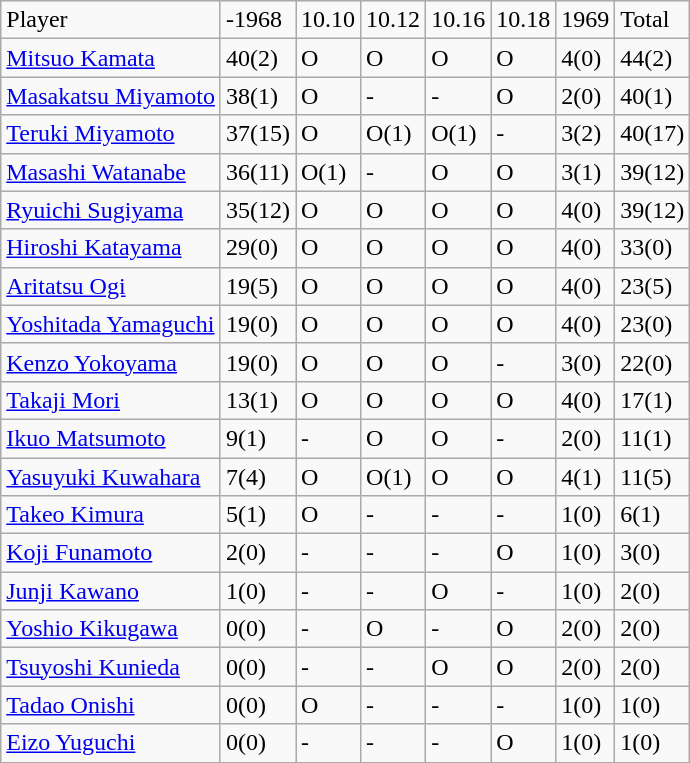<table class="wikitable" style="text-align:left;">
<tr>
<td>Player</td>
<td>-1968</td>
<td>10.10</td>
<td>10.12</td>
<td>10.16</td>
<td>10.18</td>
<td>1969</td>
<td>Total</td>
</tr>
<tr>
<td><a href='#'>Mitsuo Kamata</a></td>
<td>40(2)</td>
<td>O</td>
<td>O</td>
<td>O</td>
<td>O</td>
<td>4(0)</td>
<td>44(2)</td>
</tr>
<tr>
<td><a href='#'>Masakatsu Miyamoto</a></td>
<td>38(1)</td>
<td>O</td>
<td>-</td>
<td>-</td>
<td>O</td>
<td>2(0)</td>
<td>40(1)</td>
</tr>
<tr>
<td><a href='#'>Teruki Miyamoto</a></td>
<td>37(15)</td>
<td>O</td>
<td>O(1)</td>
<td>O(1)</td>
<td>-</td>
<td>3(2)</td>
<td>40(17)</td>
</tr>
<tr>
<td><a href='#'>Masashi Watanabe</a></td>
<td>36(11)</td>
<td>O(1)</td>
<td>-</td>
<td>O</td>
<td>O</td>
<td>3(1)</td>
<td>39(12)</td>
</tr>
<tr>
<td><a href='#'>Ryuichi Sugiyama</a></td>
<td>35(12)</td>
<td>O</td>
<td>O</td>
<td>O</td>
<td>O</td>
<td>4(0)</td>
<td>39(12)</td>
</tr>
<tr>
<td><a href='#'>Hiroshi Katayama</a></td>
<td>29(0)</td>
<td>O</td>
<td>O</td>
<td>O</td>
<td>O</td>
<td>4(0)</td>
<td>33(0)</td>
</tr>
<tr>
<td><a href='#'>Aritatsu Ogi</a></td>
<td>19(5)</td>
<td>O</td>
<td>O</td>
<td>O</td>
<td>O</td>
<td>4(0)</td>
<td>23(5)</td>
</tr>
<tr>
<td><a href='#'>Yoshitada Yamaguchi</a></td>
<td>19(0)</td>
<td>O</td>
<td>O</td>
<td>O</td>
<td>O</td>
<td>4(0)</td>
<td>23(0)</td>
</tr>
<tr>
<td><a href='#'>Kenzo Yokoyama</a></td>
<td>19(0)</td>
<td>O</td>
<td>O</td>
<td>O</td>
<td>-</td>
<td>3(0)</td>
<td>22(0)</td>
</tr>
<tr>
<td><a href='#'>Takaji Mori</a></td>
<td>13(1)</td>
<td>O</td>
<td>O</td>
<td>O</td>
<td>O</td>
<td>4(0)</td>
<td>17(1)</td>
</tr>
<tr>
<td><a href='#'>Ikuo Matsumoto</a></td>
<td>9(1)</td>
<td>-</td>
<td>O</td>
<td>O</td>
<td>-</td>
<td>2(0)</td>
<td>11(1)</td>
</tr>
<tr>
<td><a href='#'>Yasuyuki Kuwahara</a></td>
<td>7(4)</td>
<td>O</td>
<td>O(1)</td>
<td>O</td>
<td>O</td>
<td>4(1)</td>
<td>11(5)</td>
</tr>
<tr>
<td><a href='#'>Takeo Kimura</a></td>
<td>5(1)</td>
<td>O</td>
<td>-</td>
<td>-</td>
<td>-</td>
<td>1(0)</td>
<td>6(1)</td>
</tr>
<tr>
<td><a href='#'>Koji Funamoto</a></td>
<td>2(0)</td>
<td>-</td>
<td>-</td>
<td>-</td>
<td>O</td>
<td>1(0)</td>
<td>3(0)</td>
</tr>
<tr>
<td><a href='#'>Junji Kawano</a></td>
<td>1(0)</td>
<td>-</td>
<td>-</td>
<td>O</td>
<td>-</td>
<td>1(0)</td>
<td>2(0)</td>
</tr>
<tr>
<td><a href='#'>Yoshio Kikugawa</a></td>
<td>0(0)</td>
<td>-</td>
<td>O</td>
<td>-</td>
<td>O</td>
<td>2(0)</td>
<td>2(0)</td>
</tr>
<tr>
<td><a href='#'>Tsuyoshi Kunieda</a></td>
<td>0(0)</td>
<td>-</td>
<td>-</td>
<td>O</td>
<td>O</td>
<td>2(0)</td>
<td>2(0)</td>
</tr>
<tr>
<td><a href='#'>Tadao Onishi</a></td>
<td>0(0)</td>
<td>O</td>
<td>-</td>
<td>-</td>
<td>-</td>
<td>1(0)</td>
<td>1(0)</td>
</tr>
<tr>
<td><a href='#'>Eizo Yuguchi</a></td>
<td>0(0)</td>
<td>-</td>
<td>-</td>
<td>-</td>
<td>O</td>
<td>1(0)</td>
<td>1(0)</td>
</tr>
</table>
